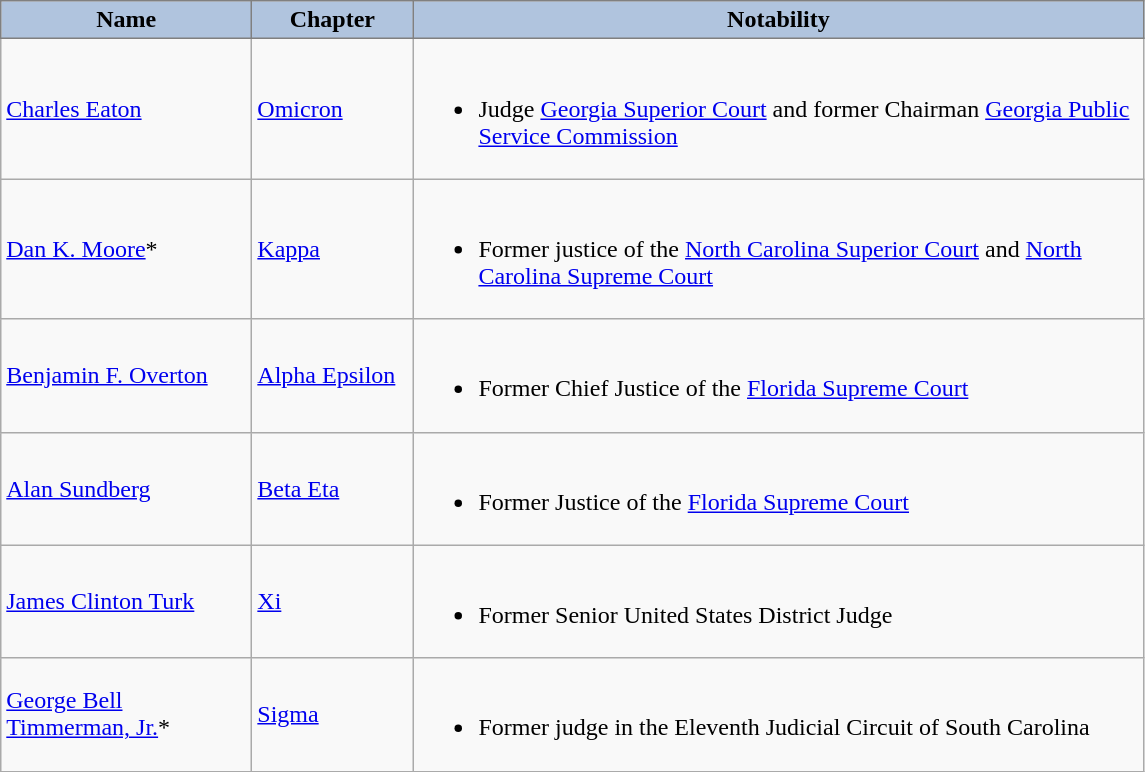<table class="wikitable">
<tr>
<th style="background: #B0C4DE; color:#000000 ;border:solid 1px #808080;" width=160px>Name</th>
<th style="background: #B0C4DE; color:#000000 ;border:solid 1px #808080;" width=100px>Chapter</th>
<th style="background: #B0C4DE; color:#000000 ;border:solid 1px #808080;" width=480px>Notability</th>
</tr>
<tr>
<td><a href='#'>Charles Eaton</a></td>
<td><a href='#'>Omicron</a></td>
<td><br><ul><li>Judge <a href='#'>Georgia Superior Court</a> and former Chairman <a href='#'>Georgia Public Service Commission</a></li></ul></td>
</tr>
<tr>
<td><a href='#'>Dan K. Moore</a>*</td>
<td><a href='#'>Kappa</a></td>
<td><br><ul><li>Former justice of the <a href='#'>North Carolina Superior Court</a> and <a href='#'>North Carolina Supreme Court</a></li></ul></td>
</tr>
<tr>
<td><a href='#'>Benjamin F. Overton</a></td>
<td><a href='#'>Alpha Epsilon</a></td>
<td><br><ul><li>Former Chief Justice of the <a href='#'>Florida Supreme Court</a></li></ul></td>
</tr>
<tr>
<td><a href='#'>Alan Sundberg</a></td>
<td><a href='#'>Beta Eta</a></td>
<td><br><ul><li>Former Justice of the <a href='#'>Florida Supreme Court</a></li></ul></td>
</tr>
<tr>
<td><a href='#'>James Clinton Turk</a></td>
<td><a href='#'>Xi</a></td>
<td><br><ul><li>Former Senior United States District Judge</li></ul></td>
</tr>
<tr>
<td><a href='#'>George Bell Timmerman, Jr.</a>*</td>
<td><a href='#'>Sigma</a></td>
<td><br><ul><li>Former judge in the Eleventh Judicial Circuit of South Carolina</li></ul></td>
</tr>
</table>
